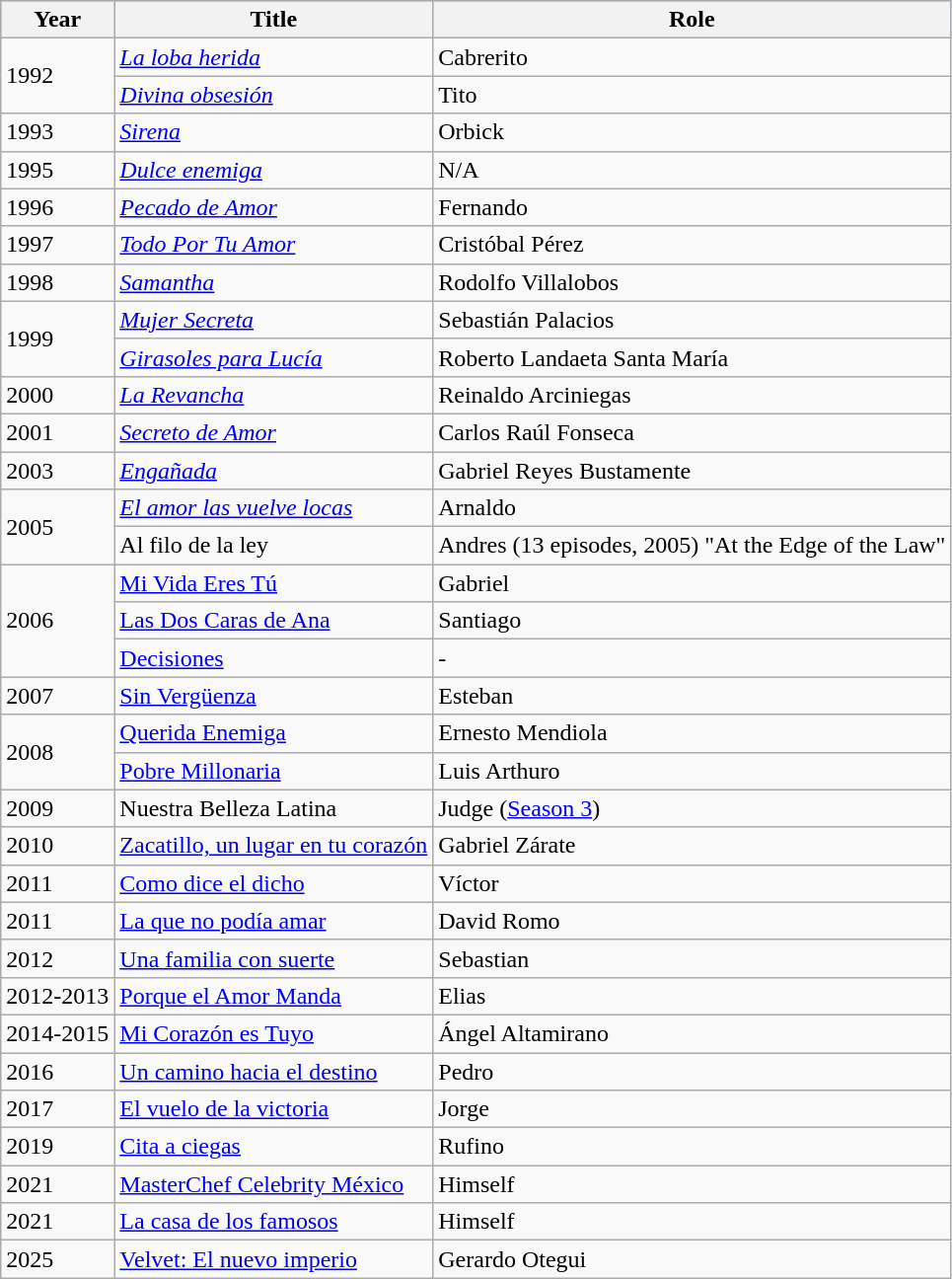<table class="wikitable">
<tr style="background:#b0c4de; text-align:center;">
<th>Year</th>
<th>Title</th>
<th>Role</th>
</tr>
<tr>
<td rowspan=2>1992</td>
<td><em><a href='#'>La loba herida</a></em></td>
<td>Cabrerito</td>
</tr>
<tr>
<td><em><a href='#'>Divina obsesión</a></em></td>
<td>Tito</td>
</tr>
<tr>
<td>1993</td>
<td><em><a href='#'>Sirena</a></em></td>
<td>Orbick</td>
</tr>
<tr>
<td>1995</td>
<td><em><a href='#'>Dulce enemiga</a></em></td>
<td>N/A</td>
</tr>
<tr>
<td>1996</td>
<td><em><a href='#'>Pecado de Amor</a></em></td>
<td>Fernando</td>
</tr>
<tr>
<td>1997</td>
<td><em><a href='#'>Todo Por Tu Amor</a></em></td>
<td>Cristóbal Pérez</td>
</tr>
<tr>
<td>1998</td>
<td><em><a href='#'>Samantha</a></em></td>
<td>Rodolfo Villalobos</td>
</tr>
<tr>
<td rowspan=2>1999</td>
<td><em><a href='#'>Mujer Secreta</a></em></td>
<td>Sebastián Palacios</td>
</tr>
<tr>
<td><em><a href='#'>Girasoles para Lucía</a></em></td>
<td>Roberto Landaeta Santa María</td>
</tr>
<tr>
<td>2000</td>
<td><em><a href='#'>La Revancha</a></em></td>
<td>Reinaldo Arciniegas</td>
</tr>
<tr>
<td>2001</td>
<td><em><a href='#'>Secreto de Amor</a></em></td>
<td>Carlos Raúl Fonseca</td>
</tr>
<tr>
<td>2003</td>
<td><em><a href='#'>Engañada</a></em></td>
<td>Gabriel Reyes Bustamente</td>
</tr>
<tr>
<td rowspan=2>2005</td>
<td><em><a href='#'>El amor las vuelve locas</a></em></td>
<td>Arnaldo</td>
</tr>
<tr>
<td>Al filo de la ley<em></td>
<td>Andres (13 episodes, 2005)  "At the Edge of the Law"</td>
</tr>
<tr>
<td rowspan=3>2006</td>
<td></em><a href='#'>Mi Vida Eres Tú</a><em></td>
<td>Gabriel</td>
</tr>
<tr>
<td></em><a href='#'>Las Dos Caras de Ana</a><em></td>
<td>Santiago</td>
</tr>
<tr>
<td></em><a href='#'>Decisiones</a><em></td>
<td Fernando "El precio de la fama" & "El regreso del soldado">-</td>
</tr>
<tr>
<td>2007</td>
<td></em><a href='#'>Sin Vergüenza</a><em></td>
<td>Esteban</td>
</tr>
<tr>
<td rowspan=2>2008</td>
<td></em><a href='#'>Querida Enemiga</a><em></td>
<td>Ernesto Mendiola</td>
</tr>
<tr>
<td></em><a href='#'>Pobre Millonaria</a><em></td>
<td>Luis Arthuro</td>
</tr>
<tr>
<td>2009</td>
<td></em>Nuestra Belleza Latina<em></td>
<td>Judge (<a href='#'>Season 3</a>)</td>
</tr>
<tr>
<td>2010</td>
<td></em><a href='#'>Zacatillo, un lugar en tu corazón</a><em></td>
<td>Gabriel Zárate</td>
</tr>
<tr>
<td>2011</td>
<td></em><a href='#'>Como dice el dicho</a><em></td>
<td>Víctor</td>
</tr>
<tr>
<td>2011</td>
<td></em><a href='#'>La que no podía amar</a><em></td>
<td>David Romo</td>
</tr>
<tr>
<td>2012</td>
<td></em><a href='#'>Una familia con suerte</a><em></td>
<td>Sebastian</td>
</tr>
<tr>
<td>2012-2013</td>
<td></em><a href='#'>Porque el Amor Manda</a><em></td>
<td>Elias</td>
</tr>
<tr>
<td>2014-2015</td>
<td></em><a href='#'>Mi Corazón es Tuyo</a><em></td>
<td>Ángel Altamirano</td>
</tr>
<tr>
<td>2016</td>
<td></em><a href='#'>Un camino hacia el destino</a><em></td>
<td>Pedro</td>
</tr>
<tr>
<td>2017</td>
<td></em><a href='#'>El vuelo de la victoria</a><em></td>
<td>Jorge</td>
</tr>
<tr>
<td>2019</td>
<td></em><a href='#'>Cita a ciegas</a><em></td>
<td>Rufino</td>
</tr>
<tr>
<td>2021</td>
<td></em><a href='#'>MasterChef Celebrity México</a><em></td>
<td>Himself</td>
</tr>
<tr>
<td>2021</td>
<td></em><a href='#'>La casa de los famosos</a><em></td>
<td>Himself</td>
</tr>
<tr>
<td>2025</td>
<td></em><a href='#'>Velvet: El nuevo imperio</a><em></td>
<td>Gerardo Otegui</td>
</tr>
</table>
